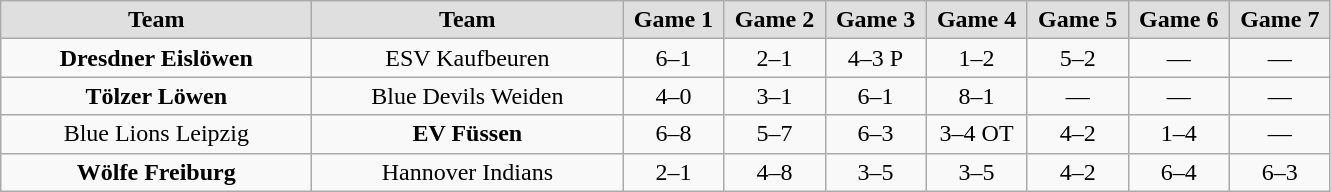<table class="wikitable">
<tr style="text-align:center; background:#dfdfdf;">
<td style="width:200px; "><strong>Team</strong></td>
<td style="width:200px; "><strong>Team</strong></td>
<td style="width:60px; "><strong>Game 1</strong></td>
<td style="width:60px; "><strong>Game 2</strong></td>
<td style="width:60px; "><strong>Game 3</strong></td>
<td style="width:60px; "><strong>Game 4</strong></td>
<td style="width:60px; "><strong>Game 5</strong></td>
<td style="width:60px; "><strong>Game 6</strong></td>
<td style="width:60px; "><strong>Game 7</strong></td>
</tr>
<tr style="text-align:center;">
<td><strong>Dresdner Eislöwen</strong></td>
<td>ESV Kaufbeuren</td>
<td>6–1</td>
<td>2–1</td>
<td>4–3 P</td>
<td>1–2</td>
<td>5–2</td>
<td>—</td>
<td>—</td>
</tr>
<tr style="text-align:center;">
<td><strong>Tölzer Löwen</strong></td>
<td>Blue Devils Weiden</td>
<td>4–0</td>
<td>3–1</td>
<td>6–1</td>
<td>8–1</td>
<td>—</td>
<td>—</td>
<td>—</td>
</tr>
<tr style="text-align:center;">
<td>Blue Lions Leipzig</td>
<td><strong>EV Füssen</strong></td>
<td>6–8</td>
<td>5–7</td>
<td>6–3</td>
<td>3–4 OT</td>
<td>4–2</td>
<td>1–4</td>
<td>—</td>
</tr>
<tr style="text-align:center;">
<td><strong>Wölfe Freiburg</strong></td>
<td>Hannover Indians</td>
<td>2–1</td>
<td>4–8</td>
<td>3–5</td>
<td>3–5</td>
<td>4–2</td>
<td>6–4</td>
<td>6–3</td>
</tr>
</table>
